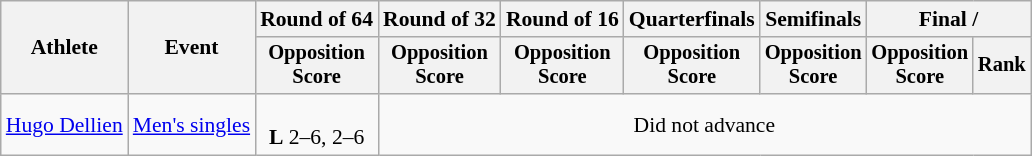<table class=wikitable style="font-size:90%">
<tr>
<th rowspan="2">Athlete</th>
<th rowspan="2">Event</th>
<th>Round of 64</th>
<th>Round of 32</th>
<th>Round of 16</th>
<th>Quarterfinals</th>
<th>Semifinals</th>
<th colspan=2>Final / </th>
</tr>
<tr style="font-size:95%">
<th>Opposition<br>Score</th>
<th>Opposition<br>Score</th>
<th>Opposition<br>Score</th>
<th>Opposition<br>Score</th>
<th>Opposition<br>Score</th>
<th>Opposition<br>Score</th>
<th>Rank</th>
</tr>
<tr align=center>
<td align=left><a href='#'>Hugo Dellien</a></td>
<td align=left><a href='#'>Men's singles</a></td>
<td><br><strong>L</strong> 2–6, 2–6</td>
<td colspan=6>Did not advance</td>
</tr>
</table>
